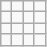<table class="wikitable">
<tr align="center">
<td></td>
<td></td>
<td></td>
<td></td>
</tr>
<tr>
<td></td>
<td></td>
<td></td>
<td></td>
</tr>
<tr>
<td></td>
<td></td>
<td></td>
<td></td>
</tr>
<tr>
<td></td>
<td></td>
<td></td>
<td></td>
</tr>
</table>
